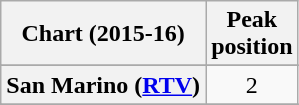<table class="wikitable plainrowheaders sortable" style="text-align:center">
<tr>
<th scope="col">Chart (2015-16)</th>
<th scope="col">Peak<br>position</th>
</tr>
<tr>
</tr>
<tr>
</tr>
<tr>
</tr>
<tr>
</tr>
<tr>
<th scope="row">San Marino (<a href='#'>RTV</a>)</th>
<td>2</td>
</tr>
<tr>
</tr>
<tr>
</tr>
<tr>
</tr>
</table>
